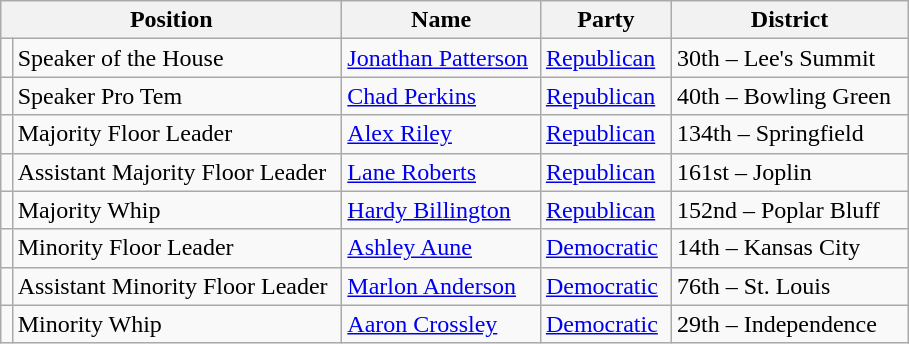<table class="wikitable" style="font-size:100%">
<tr>
<th scope="col" colspan="2" width="220">Position</th>
<th scope="col" width="125">Name</th>
<th scope="col" width="80">Party</th>
<th scope="col" width="150">District</th>
</tr>
<tr>
<td></td>
<td>Speaker of the House</td>
<td><a href='#'>Jonathan Patterson</a></td>
<td><a href='#'>Republican</a></td>
<td>30th – Lee's Summit</td>
</tr>
<tr>
<td></td>
<td>Speaker Pro Tem</td>
<td><a href='#'>Chad Perkins</a></td>
<td><a href='#'>Republican</a></td>
<td>40th – Bowling Green</td>
</tr>
<tr>
<td></td>
<td>Majority Floor Leader</td>
<td><a href='#'>Alex Riley</a></td>
<td><a href='#'>Republican</a></td>
<td>134th – Springfield</td>
</tr>
<tr>
<td></td>
<td>Assistant Majority Floor Leader</td>
<td><a href='#'>Lane Roberts</a></td>
<td><a href='#'>Republican</a></td>
<td>161st – Joplin</td>
</tr>
<tr>
<td></td>
<td>Majority Whip</td>
<td><a href='#'>Hardy Billington</a></td>
<td><a href='#'>Republican</a></td>
<td>152nd – Poplar Bluff</td>
</tr>
<tr>
<td></td>
<td>Minority Floor Leader</td>
<td><a href='#'>Ashley Aune</a></td>
<td><a href='#'>Democratic</a></td>
<td>14th – Kansas City</td>
</tr>
<tr>
<td></td>
<td>Assistant Minority Floor Leader</td>
<td><a href='#'>Marlon Anderson</a></td>
<td><a href='#'>Democratic</a></td>
<td>76th – St. Louis</td>
</tr>
<tr>
<td></td>
<td>Minority Whip</td>
<td><a href='#'>Aaron Crossley</a></td>
<td><a href='#'>Democratic</a></td>
<td>29th – Independence</td>
</tr>
</table>
